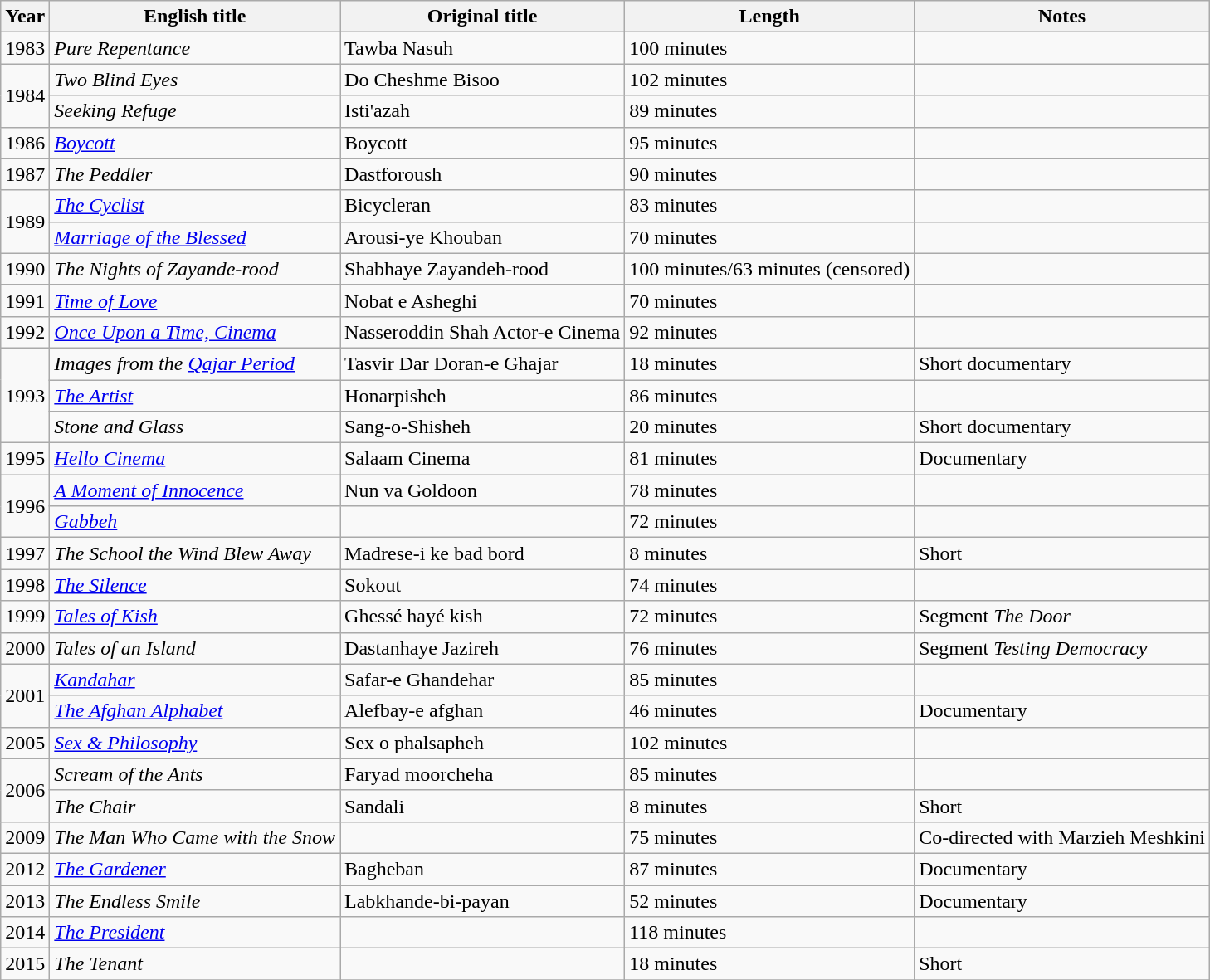<table class="wikitable" align=center>
<tr>
<th>Year</th>
<th>English title</th>
<th>Original title</th>
<th>Length</th>
<th>Notes</th>
</tr>
<tr>
<td>1983</td>
<td><em>Pure Repentance</em></td>
<td>Tawba Nasuh</td>
<td>100 minutes</td>
<td></td>
</tr>
<tr>
<td rowspan="2">1984</td>
<td><em>Two Blind Eyes</em></td>
<td>Do Cheshme Bisoo</td>
<td>102 minutes</td>
<td></td>
</tr>
<tr>
<td><em>Seeking Refuge</em></td>
<td>Isti'azah</td>
<td>89 minutes</td>
<td></td>
</tr>
<tr>
<td>1986</td>
<td><em><a href='#'>Boycott</a></em></td>
<td>Boycott</td>
<td>95 minutes</td>
<td></td>
</tr>
<tr>
<td>1987</td>
<td><em>The Peddler</em></td>
<td>Dastforoush</td>
<td>90 minutes</td>
<td></td>
</tr>
<tr>
<td rowspan="2">1989</td>
<td><em><a href='#'>The Cyclist</a></em></td>
<td>Bicycleran</td>
<td>83 minutes</td>
<td></td>
</tr>
<tr>
<td><em><a href='#'>Marriage of the Blessed</a></em></td>
<td>Arousi-ye Khouban</td>
<td>70 minutes</td>
<td></td>
</tr>
<tr>
<td>1990</td>
<td><em>The Nights of Zayande-rood</em></td>
<td>Shabhaye Zayandeh-rood</td>
<td>100 minutes/63 minutes (censored)</td>
<td></td>
</tr>
<tr>
<td>1991</td>
<td><em><a href='#'>Time of Love</a></em></td>
<td>Nobat e Asheghi</td>
<td>70 minutes</td>
<td></td>
</tr>
<tr>
<td>1992</td>
<td><em><a href='#'>Once Upon a Time, Cinema</a></em></td>
<td>Nasseroddin Shah Actor-e Cinema</td>
<td>92 minutes</td>
<td></td>
</tr>
<tr>
<td rowspan="3">1993</td>
<td><em>Images from the <a href='#'>Qajar Period</a></em></td>
<td>Tasvir Dar Doran-e Ghajar</td>
<td>18 minutes</td>
<td>Short documentary</td>
</tr>
<tr>
<td><em><a href='#'>The Artist</a></em></td>
<td>Honarpisheh</td>
<td>86 minutes</td>
<td></td>
</tr>
<tr>
<td><em>Stone and Glass </em></td>
<td>Sang-o-Shisheh</td>
<td>20 minutes</td>
<td>Short documentary</td>
</tr>
<tr>
<td>1995</td>
<td><em><a href='#'>Hello Cinema</a></em></td>
<td>Salaam Cinema</td>
<td>81 minutes</td>
<td>Documentary</td>
</tr>
<tr>
<td rowspan="2">1996</td>
<td><em><a href='#'>A Moment of Innocence</a></em></td>
<td>Nun va Goldoon</td>
<td>78 minutes</td>
<td></td>
</tr>
<tr>
<td><em><a href='#'>Gabbeh</a></em></td>
<td></td>
<td>72 minutes</td>
<td></td>
</tr>
<tr>
<td>1997</td>
<td><em>The School the Wind Blew Away</em></td>
<td>Madrese-i ke bad bord</td>
<td>8 minutes</td>
<td>Short</td>
</tr>
<tr>
<td>1998</td>
<td><em><a href='#'>The Silence</a></em></td>
<td>Sokout</td>
<td>74 minutes</td>
<td></td>
</tr>
<tr>
<td>1999</td>
<td><em><a href='#'>Tales of Kish</a></em></td>
<td>Ghessé hayé kish</td>
<td>72 minutes</td>
<td>Segment <em>The Door</em></td>
</tr>
<tr>
<td>2000</td>
<td><em>Tales of an Island</em></td>
<td>Dastanhaye Jazireh</td>
<td>76 minutes</td>
<td>Segment <em>Testing Democracy</em></td>
</tr>
<tr>
<td rowspan="2">2001</td>
<td><em><a href='#'>Kandahar</a></em></td>
<td>Safar-e Ghandehar</td>
<td>85 minutes</td>
<td></td>
</tr>
<tr>
<td><em><a href='#'>The Afghan Alphabet</a></em></td>
<td>Alefbay-e afghan</td>
<td>46 minutes</td>
<td>Documentary</td>
</tr>
<tr>
<td>2005</td>
<td><em><a href='#'>Sex & Philosophy</a></em></td>
<td>Sex o phalsapheh</td>
<td>102 minutes</td>
<td></td>
</tr>
<tr>
<td rowspan="2">2006</td>
<td><em>Scream of the Ants</em></td>
<td>Faryad moorcheha</td>
<td>85 minutes</td>
<td></td>
</tr>
<tr>
<td><em>The Chair</em></td>
<td>Sandali</td>
<td>8 minutes</td>
<td>Short</td>
</tr>
<tr>
<td>2009</td>
<td><em>The Man Who Came with the Snow</em></td>
<td></td>
<td>75 minutes</td>
<td>Co-directed with Marzieh Meshkini</td>
</tr>
<tr>
<td>2012</td>
<td><em><a href='#'>The Gardener</a></em></td>
<td>Bagheban</td>
<td>87 minutes</td>
<td>Documentary</td>
</tr>
<tr>
<td>2013</td>
<td><em>The Endless Smile</em></td>
<td>Labkhande-bi-payan</td>
<td>52 minutes</td>
<td>Documentary</td>
</tr>
<tr>
<td>2014</td>
<td><em><a href='#'>The President</a></em></td>
<td></td>
<td>118 minutes</td>
<td></td>
</tr>
<tr>
<td>2015</td>
<td><em>The Tenant</em></td>
<td></td>
<td>18 minutes</td>
<td>Short</td>
</tr>
<tr>
</tr>
</table>
